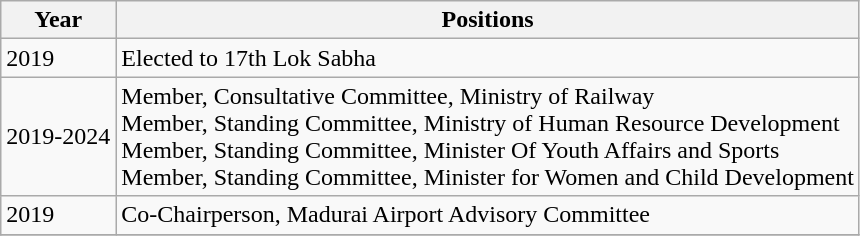<table class="wikitable">
<tr>
<th>Year</th>
<th>Positions</th>
</tr>
<tr>
<td>2019</td>
<td>Elected to 17th Lok Sabha</td>
</tr>
<tr>
<td>2019-2024</td>
<td>Member,  Consultative Committee, Ministry of Railway<br>Member, Standing Committee, Ministry of Human Resource Development<br>Member, Standing Committee, Minister Of Youth Affairs and Sports<br>Member, Standing Committee, Minister for Women and Child Development</td>
</tr>
<tr>
<td>2019</td>
<td>Co-Chairperson,  Madurai Airport Advisory Committee</td>
</tr>
<tr>
</tr>
</table>
